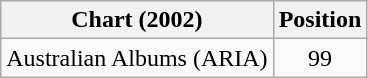<table class="wikitable">
<tr>
<th>Chart (2002)</th>
<th>Position</th>
</tr>
<tr>
<td>Australian Albums (ARIA)</td>
<td align="center">99</td>
</tr>
</table>
